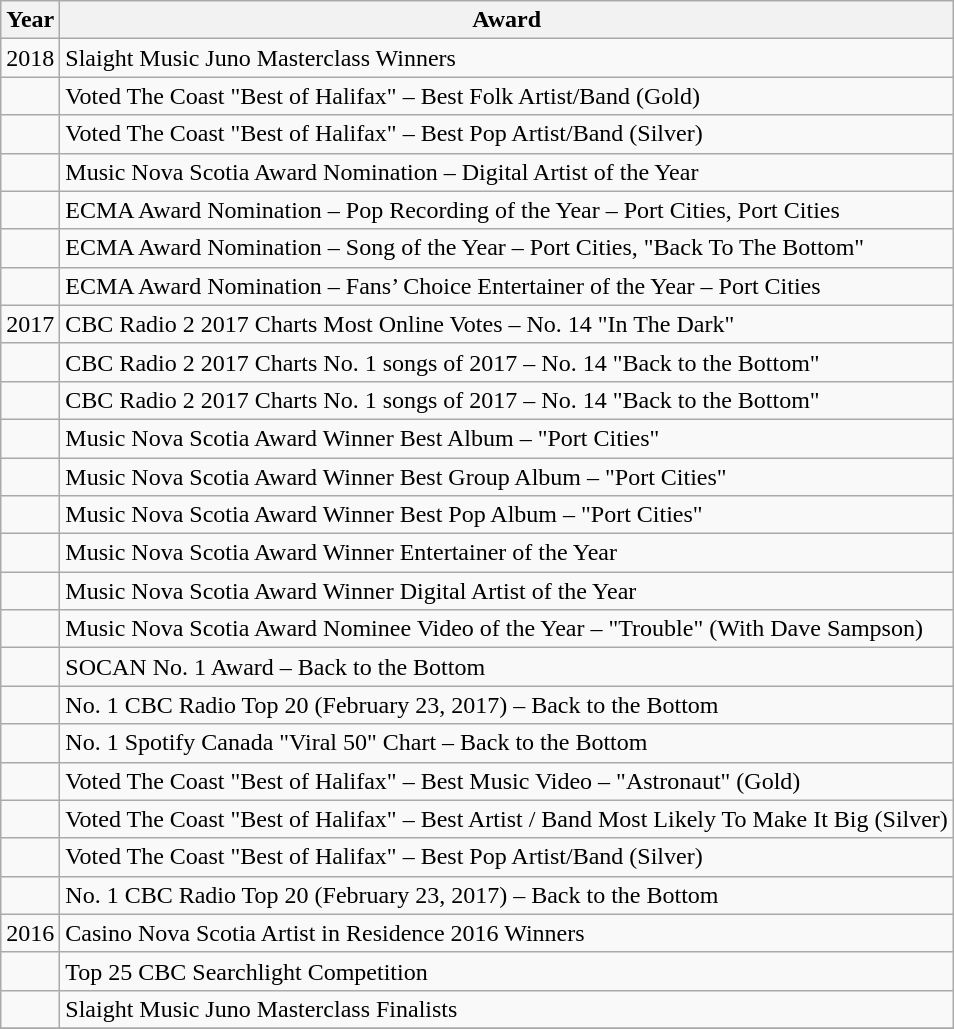<table class="wikitable">
<tr>
<th>Year</th>
<th>Award</th>
</tr>
<tr>
<td>2018</td>
<td>Slaight Music Juno Masterclass Winners</td>
</tr>
<tr>
<td></td>
<td>Voted The Coast "Best of Halifax" – Best Folk Artist/Band (Gold)</td>
</tr>
<tr>
<td></td>
<td>Voted The Coast "Best of Halifax" – Best Pop Artist/Band (Silver)</td>
</tr>
<tr>
<td></td>
<td>Music Nova Scotia Award Nomination – Digital Artist of the Year</td>
</tr>
<tr>
<td></td>
<td>ECMA Award Nomination – Pop Recording of the Year – Port Cities, Port Cities</td>
</tr>
<tr>
<td></td>
<td>ECMA Award Nomination – Song of the Year – Port Cities, "Back To The Bottom"</td>
</tr>
<tr>
<td></td>
<td>ECMA Award Nomination – Fans’ Choice Entertainer of the Year – Port Cities</td>
</tr>
<tr>
<td>2017</td>
<td>CBC Radio 2 2017 Charts Most Online Votes – No. 14 "In The Dark"</td>
</tr>
<tr>
<td></td>
<td>CBC Radio 2 2017 Charts No. 1 songs of 2017 – No. 14 "Back to the Bottom"</td>
</tr>
<tr>
<td></td>
<td>CBC Radio 2 2017 Charts No. 1 songs of 2017 – No. 14 "Back to the Bottom"</td>
</tr>
<tr>
<td></td>
<td>Music Nova Scotia Award Winner Best Album – "Port Cities"</td>
</tr>
<tr>
<td></td>
<td>Music Nova Scotia Award Winner Best Group Album – "Port Cities"</td>
</tr>
<tr>
<td></td>
<td>Music Nova Scotia Award Winner Best Pop Album – "Port Cities"</td>
</tr>
<tr>
<td></td>
<td>Music Nova Scotia Award Winner Entertainer of the Year</td>
</tr>
<tr>
<td></td>
<td>Music Nova Scotia Award Winner Digital Artist of the Year</td>
</tr>
<tr>
<td></td>
<td>Music Nova Scotia Award Nominee Video of the Year – "Trouble" (With Dave Sampson)</td>
</tr>
<tr>
<td></td>
<td>SOCAN No. 1 Award – Back to the Bottom</td>
</tr>
<tr>
<td></td>
<td>No. 1 CBC Radio Top 20 (February 23, 2017) – Back to the Bottom</td>
</tr>
<tr>
<td></td>
<td>No. 1 Spotify Canada "Viral 50" Chart – Back to the Bottom</td>
</tr>
<tr>
<td></td>
<td>Voted The Coast "Best of Halifax" – Best Music Video – "Astronaut" (Gold)</td>
</tr>
<tr>
<td></td>
<td>Voted The Coast "Best of Halifax" – Best Artist / Band Most Likely To Make It Big (Silver)</td>
</tr>
<tr>
<td></td>
<td>Voted The Coast "Best of Halifax" – Best Pop Artist/Band (Silver)</td>
</tr>
<tr>
<td></td>
<td>No. 1 CBC Radio Top 20 (February 23, 2017) – Back to the Bottom</td>
</tr>
<tr>
<td>2016</td>
<td>Casino Nova Scotia Artist in Residence 2016 Winners</td>
</tr>
<tr>
<td></td>
<td>Top 25 CBC Searchlight Competition</td>
</tr>
<tr>
<td></td>
<td>Slaight Music Juno Masterclass Finalists</td>
</tr>
<tr>
</tr>
</table>
